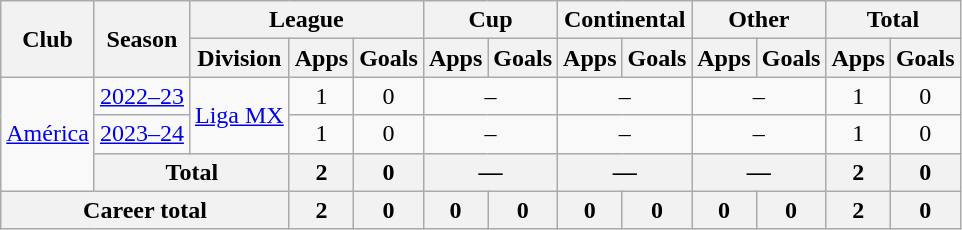<table class="wikitable" style="text-align: center">
<tr>
<th rowspan="2">Club</th>
<th rowspan="2">Season</th>
<th colspan="3">League</th>
<th colspan="2">Cup</th>
<th colspan="2">Continental</th>
<th colspan="2">Other</th>
<th colspan="2">Total</th>
</tr>
<tr>
<th>Division</th>
<th>Apps</th>
<th>Goals</th>
<th>Apps</th>
<th>Goals</th>
<th>Apps</th>
<th>Goals</th>
<th>Apps</th>
<th>Goals</th>
<th>Apps</th>
<th>Goals</th>
</tr>
<tr>
<td rowspan="3"><a href='#'>América</a></td>
<td><a href='#'>2022–23</a></td>
<td rowspan="2"><a href='#'>Liga MX</a></td>
<td>1</td>
<td>0</td>
<td colspan="2">–</td>
<td colspan="2">–</td>
<td colspan="2">–</td>
<td>1</td>
<td>0</td>
</tr>
<tr>
<td><a href='#'>2023–24</a></td>
<td>1</td>
<td>0</td>
<td colspan="2">–</td>
<td colspan="2">–</td>
<td colspan="2">–</td>
<td>1</td>
<td>0</td>
</tr>
<tr>
<th colspan="2">Total</th>
<th>2</th>
<th>0</th>
<th colspan=2>—</th>
<th colspan=2>—</th>
<th colspan=2>—</th>
<th>2</th>
<th>0</th>
</tr>
<tr>
<th colspan=3>Career total</th>
<th>2</th>
<th>0</th>
<th>0</th>
<th>0</th>
<th>0</th>
<th>0</th>
<th>0</th>
<th>0</th>
<th>2</th>
<th>0</th>
</tr>
</table>
